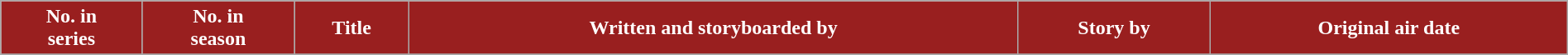<table class="wikitable plainrowheaders" style="width:100%; margin:auto;">
<tr>
<th style="background:#991f1f; color:white;">No. in<br>series</th>
<th style="background:#991f1f; color:white;">No. in<br>season</th>
<th style="background:#991f1f; color:white;">Title</th>
<th style="background:#991f1f; color:white;">Written and storyboarded by</th>
<th style="background:#991f1f; color:white;">Story by</th>
<th style="background:#991f1f; color:white;">Original air date</th>
</tr>
<tr>
</tr>
</table>
